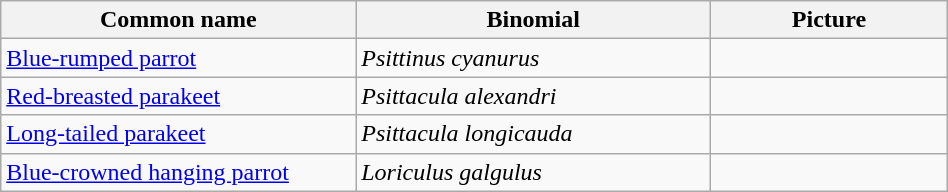<table width=50% class="wikitable">
<tr>
<th width=30%>Common name</th>
<th width=30%>Binomial</th>
<th width=20%>Picture</th>
</tr>
<tr>
<td><a href='#'>Blue-rumped parrot</a></td>
<td><em>Psittinus cyanurus</em></td>
<td></td>
</tr>
<tr>
<td><a href='#'>Red-breasted parakeet</a></td>
<td><em>Psittacula alexandri</em></td>
<td></td>
</tr>
<tr>
<td><a href='#'>Long-tailed parakeet</a></td>
<td><em>Psittacula longicauda</em></td>
<td></td>
</tr>
<tr>
<td><a href='#'>Blue-crowned hanging parrot</a></td>
<td><em>Loriculus galgulus</em></td>
<td></td>
</tr>
</table>
